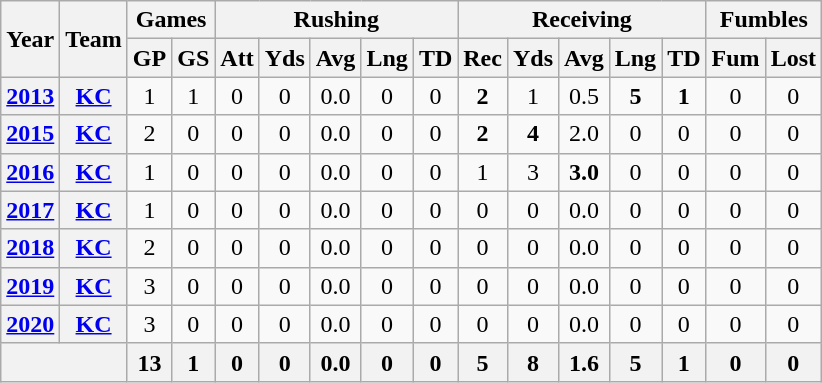<table class="wikitable" style="text-align:center">
<tr>
<th rowspan="2">Year</th>
<th rowspan="2">Team</th>
<th colspan="2">Games</th>
<th colspan="5">Rushing</th>
<th colspan="5">Receiving</th>
<th colspan="2">Fumbles</th>
</tr>
<tr>
<th>GP</th>
<th>GS</th>
<th>Att</th>
<th>Yds</th>
<th>Avg</th>
<th>Lng</th>
<th>TD</th>
<th>Rec</th>
<th>Yds</th>
<th>Avg</th>
<th>Lng</th>
<th>TD</th>
<th>Fum</th>
<th>Lost</th>
</tr>
<tr>
<th><a href='#'>2013</a></th>
<th><a href='#'>KC</a></th>
<td>1</td>
<td>1</td>
<td>0</td>
<td>0</td>
<td>0.0</td>
<td>0</td>
<td>0</td>
<td><strong>2</strong></td>
<td>1</td>
<td>0.5</td>
<td><strong>5</strong></td>
<td><strong>1</strong></td>
<td>0</td>
<td>0</td>
</tr>
<tr>
<th><a href='#'>2015</a></th>
<th><a href='#'>KC</a></th>
<td>2</td>
<td>0</td>
<td>0</td>
<td>0</td>
<td>0.0</td>
<td>0</td>
<td>0</td>
<td><strong>2</strong></td>
<td><strong>4</strong></td>
<td>2.0</td>
<td>0</td>
<td>0</td>
<td>0</td>
<td>0</td>
</tr>
<tr>
<th><a href='#'>2016</a></th>
<th><a href='#'>KC</a></th>
<td>1</td>
<td>0</td>
<td>0</td>
<td>0</td>
<td>0.0</td>
<td>0</td>
<td>0</td>
<td>1</td>
<td>3</td>
<td><strong>3.0</strong></td>
<td>0</td>
<td>0</td>
<td>0</td>
<td>0</td>
</tr>
<tr>
<th><a href='#'>2017</a></th>
<th><a href='#'>KC</a></th>
<td>1</td>
<td>0</td>
<td>0</td>
<td>0</td>
<td>0.0</td>
<td>0</td>
<td>0</td>
<td>0</td>
<td>0</td>
<td>0.0</td>
<td>0</td>
<td>0</td>
<td>0</td>
<td>0</td>
</tr>
<tr>
<th><a href='#'>2018</a></th>
<th><a href='#'>KC</a></th>
<td>2</td>
<td>0</td>
<td>0</td>
<td>0</td>
<td>0.0</td>
<td>0</td>
<td>0</td>
<td>0</td>
<td>0</td>
<td>0.0</td>
<td>0</td>
<td>0</td>
<td>0</td>
<td>0</td>
</tr>
<tr>
<th><a href='#'>2019</a></th>
<th><a href='#'>KC</a></th>
<td>3</td>
<td>0</td>
<td>0</td>
<td>0</td>
<td>0.0</td>
<td>0</td>
<td>0</td>
<td>0</td>
<td>0</td>
<td>0.0</td>
<td>0</td>
<td>0</td>
<td>0</td>
<td>0</td>
</tr>
<tr>
<th><a href='#'>2020</a></th>
<th><a href='#'>KC</a></th>
<td>3</td>
<td>0</td>
<td>0</td>
<td>0</td>
<td>0.0</td>
<td>0</td>
<td>0</td>
<td>0</td>
<td>0</td>
<td>0.0</td>
<td>0</td>
<td>0</td>
<td>0</td>
<td>0</td>
</tr>
<tr>
<th colspan="2"></th>
<th>13</th>
<th>1</th>
<th>0</th>
<th>0</th>
<th>0.0</th>
<th>0</th>
<th>0</th>
<th>5</th>
<th>8</th>
<th>1.6</th>
<th>5</th>
<th>1</th>
<th>0</th>
<th>0</th>
</tr>
</table>
